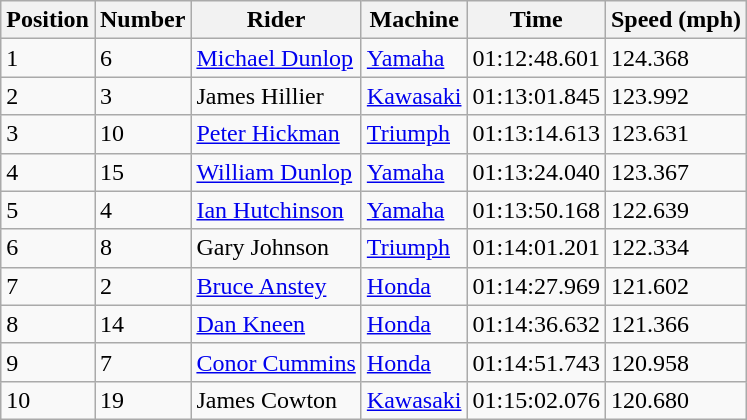<table class="wikitable">
<tr>
<th>Position</th>
<th>Number</th>
<th>Rider</th>
<th>Machine</th>
<th>Time</th>
<th>Speed (mph)</th>
</tr>
<tr>
<td>1</td>
<td>6</td>
<td> <a href='#'>Michael Dunlop</a></td>
<td><a href='#'>Yamaha</a></td>
<td>01:12:48.601</td>
<td>124.368</td>
</tr>
<tr>
<td>2</td>
<td>3</td>
<td> James Hillier</td>
<td><a href='#'>Kawasaki</a></td>
<td>01:13:01.845</td>
<td>123.992</td>
</tr>
<tr>
<td>3</td>
<td>10</td>
<td> <a href='#'>Peter Hickman</a></td>
<td><a href='#'>Triumph</a></td>
<td>01:13:14.613</td>
<td>123.631</td>
</tr>
<tr>
<td>4</td>
<td>15</td>
<td> <a href='#'>William Dunlop</a></td>
<td><a href='#'>Yamaha</a></td>
<td>01:13:24.040</td>
<td>123.367</td>
</tr>
<tr>
<td>5</td>
<td>4</td>
<td> <a href='#'>Ian Hutchinson</a></td>
<td><a href='#'>Yamaha</a></td>
<td>01:13:50.168</td>
<td>122.639</td>
</tr>
<tr>
<td>6</td>
<td>8</td>
<td> Gary Johnson</td>
<td><a href='#'>Triumph</a></td>
<td>01:14:01.201</td>
<td>122.334</td>
</tr>
<tr>
<td>7</td>
<td>2</td>
<td> <a href='#'>Bruce Anstey</a></td>
<td><a href='#'>Honda</a></td>
<td>01:14:27.969</td>
<td>121.602</td>
</tr>
<tr>
<td>8</td>
<td>14</td>
<td> <a href='#'>Dan Kneen</a></td>
<td><a href='#'>Honda</a></td>
<td>01:14:36.632</td>
<td>121.366</td>
</tr>
<tr>
<td>9</td>
<td>7</td>
<td> <a href='#'>Conor Cummins</a></td>
<td><a href='#'>Honda</a></td>
<td>01:14:51.743</td>
<td>120.958</td>
</tr>
<tr>
<td>10</td>
<td>19</td>
<td> James Cowton</td>
<td><a href='#'>Kawasaki</a></td>
<td>01:15:02.076</td>
<td>120.680</td>
</tr>
</table>
